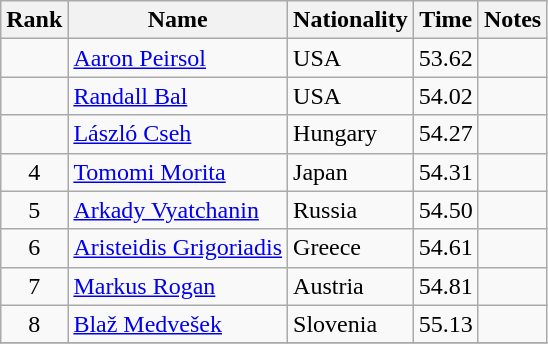<table class="wikitable sortable" style="text-align:center">
<tr>
<th>Rank</th>
<th>Name</th>
<th>Nationality</th>
<th>Time</th>
<th>Notes</th>
</tr>
<tr>
<td></td>
<td align=left><a href='#'>Aaron Peirsol</a></td>
<td align=left> USA</td>
<td>53.62</td>
<td></td>
</tr>
<tr>
<td></td>
<td align=left><a href='#'>Randall Bal</a></td>
<td align=left> USA</td>
<td>54.02</td>
<td></td>
</tr>
<tr>
<td></td>
<td align=left><a href='#'>László Cseh</a></td>
<td align=left> Hungary</td>
<td>54.27</td>
<td></td>
</tr>
<tr>
<td>4</td>
<td align=left><a href='#'>Tomomi Morita</a></td>
<td align=left> Japan</td>
<td>54.31</td>
<td></td>
</tr>
<tr>
<td>5</td>
<td align=left><a href='#'>Arkady Vyatchanin</a></td>
<td align=left> Russia</td>
<td>54.50</td>
<td></td>
</tr>
<tr>
<td>6</td>
<td align=left><a href='#'>Aristeidis Grigoriadis</a></td>
<td align=left> Greece</td>
<td>54.61</td>
<td></td>
</tr>
<tr>
<td>7</td>
<td align=left><a href='#'>Markus Rogan</a></td>
<td align=left> Austria</td>
<td>54.81</td>
<td></td>
</tr>
<tr>
<td>8</td>
<td align=left><a href='#'>Blaž Medvešek</a></td>
<td align=left> Slovenia</td>
<td>55.13</td>
<td></td>
</tr>
<tr>
</tr>
</table>
